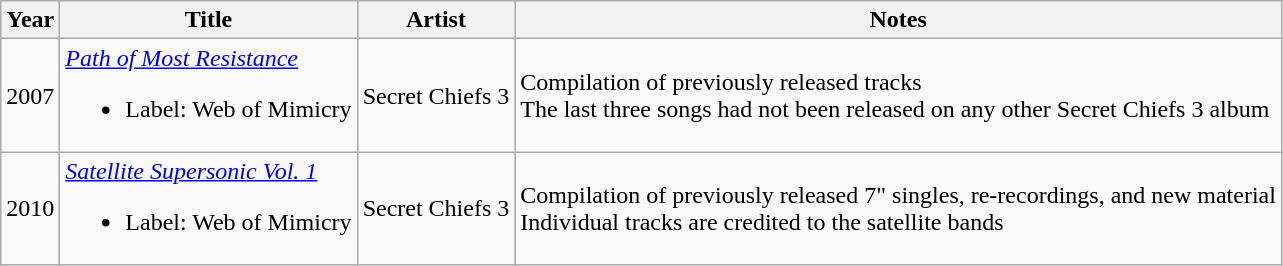<table class="wikitable" border="1">
<tr>
<th>Year</th>
<th>Title</th>
<th>Artist</th>
<th>Notes</th>
</tr>
<tr>
<td>2007</td>
<td><em><a href='#'>Path of Most Resistance</a></em><br><ul><li>Label: Web of Mimicry</li></ul></td>
<td>Secret Chiefs 3</td>
<td>Compilation of previously released tracks<br>The last three songs had not been released on any other Secret Chiefs 3 album</td>
</tr>
<tr>
<td>2010</td>
<td><em><a href='#'>Satellite Supersonic Vol. 1</a></em><br><ul><li>Label: Web of Mimicry</li></ul></td>
<td>Secret Chiefs 3</td>
<td>Compilation of previously released 7" singles, re-recordings, and new material<br>Individual tracks are credited to the satellite bands</td>
</tr>
</table>
